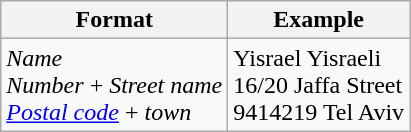<table class="wikitable">
<tr>
<th>Format</th>
<th>Example</th>
</tr>
<tr>
<td><em>Name</em><br><em>Number</em> + <em>Street name</em><br><em><a href='#'>Postal code</a></em> + <em>town</em></td>
<td>Yisrael Yisraeli<br>16/20 Jaffa Street<br>9414219 Tel Aviv</td>
</tr>
</table>
